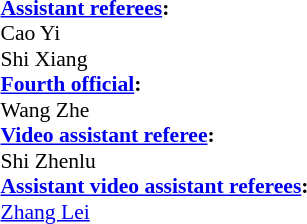<table style="width:100%; font-size:90%;">
<tr>
<td><br><strong><a href='#'>Assistant referees</a>:</strong>
<br>Cao Yi
<br>Shi Xiang
<br><strong><a href='#'>Fourth official</a>:</strong>
<br>Wang Zhe
<br><strong><a href='#'>Video assistant referee</a>:</strong>
<br>Shi Zhenlu
<br><strong><a href='#'>Assistant video assistant referees</a>:</strong>
<br><a href='#'>Zhang Lei</a></td>
</tr>
</table>
